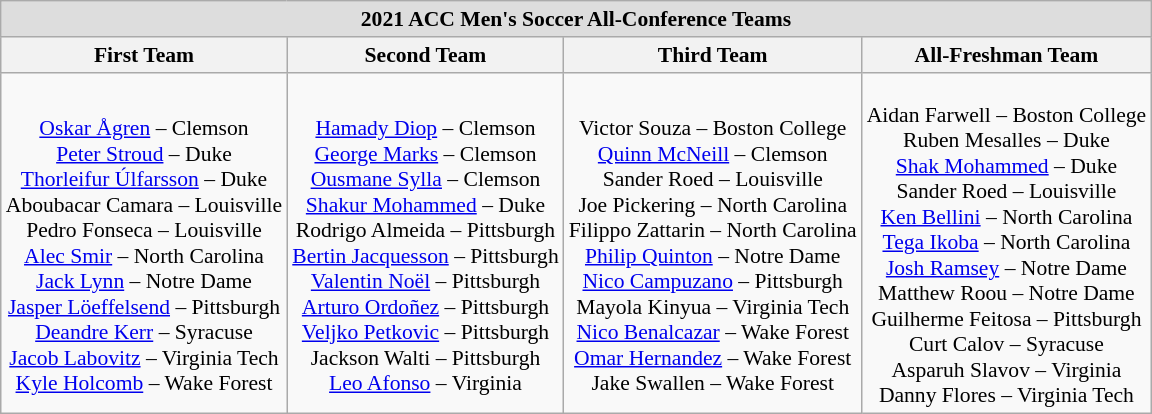<table class="wikitable" style="white-space:nowrap; font-size:90%;">
<tr>
<td colspan="7" style="text-align:center; background:#ddd;"><strong>2021 ACC Men's Soccer All-Conference Teams</strong></td>
</tr>
<tr>
<th>First Team</th>
<th>Second Team</th>
<th>Third Team</th>
<th>All-Freshman Team</th>
</tr>
<tr>
<td align="center"><br><a href='#'>Oskar Ågren</a> – Clemson<br>
<a href='#'>Peter Stroud</a> – Duke<br>
<a href='#'>Thorleifur Úlfarsson</a> – Duke<br>
Aboubacar Camara – Louisville<br>
Pedro Fonseca – Louisville<br>
<a href='#'>Alec Smir</a> – North Carolina<br>
<a href='#'>Jack Lynn</a> – Notre Dame<br>
<a href='#'>Jasper Löeffelsend</a> – Pittsburgh<br>
<a href='#'>Deandre Kerr</a> – Syracuse<br>
<a href='#'>Jacob Labovitz</a> – Virginia Tech<br>
<a href='#'>Kyle Holcomb</a> – Wake Forest</td>
<td align="center"><br><a href='#'>Hamady Diop</a> – Clemson<br>
<a href='#'>George Marks</a> – Clemson<br>
<a href='#'>Ousmane Sylla</a> – Clemson<br>
<a href='#'>Shakur Mohammed</a> – Duke<br>
Rodrigo Almeida – Pittsburgh<br>
<a href='#'>Bertin Jacquesson</a> – Pittsburgh<br>
<a href='#'>Valentin Noël</a> – Pittsburgh<br>
<a href='#'>Arturo Ordoñez</a> – Pittsburgh<br>
<a href='#'>Veljko Petkovic</a> – Pittsburgh<br>
Jackson Walti – Pittsburgh<br>
<a href='#'>Leo Afonso</a> – Virginia</td>
<td align="center"><br>Victor Souza – Boston College<br>
<a href='#'>Quinn McNeill</a> – Clemson<br>
Sander Roed – Louisville<br>
Joe Pickering – North Carolina<br>
Filippo Zattarin – North Carolina<br>
<a href='#'>Philip Quinton</a> – Notre Dame<br>
<a href='#'>Nico Campuzano</a> – Pittsburgh<br>
Mayola Kinyua – Virginia Tech<br>
<a href='#'>Nico Benalcazar</a> – Wake Forest<br>
<a href='#'>Omar Hernandez</a> – Wake Forest<br>
Jake Swallen – Wake Forest</td>
<td align="center"><br>Aidan Farwell – Boston College<br>
Ruben Mesalles – Duke<br>
<a href='#'>Shak Mohammed</a> – Duke<br>
Sander Roed – Louisville<br>
<a href='#'>Ken Bellini</a> – North Carolina<br>
<a href='#'>Tega Ikoba</a> – North Carolina<br>
<a href='#'>Josh Ramsey</a> – Notre Dame<br>
Matthew Roou – Notre Dame<br>
Guilherme Feitosa – Pittsburgh<br>
Curt Calov – Syracuse<br>
Asparuh Slavov – Virginia<br>
Danny Flores – Virginia Tech</td>
</tr>
</table>
